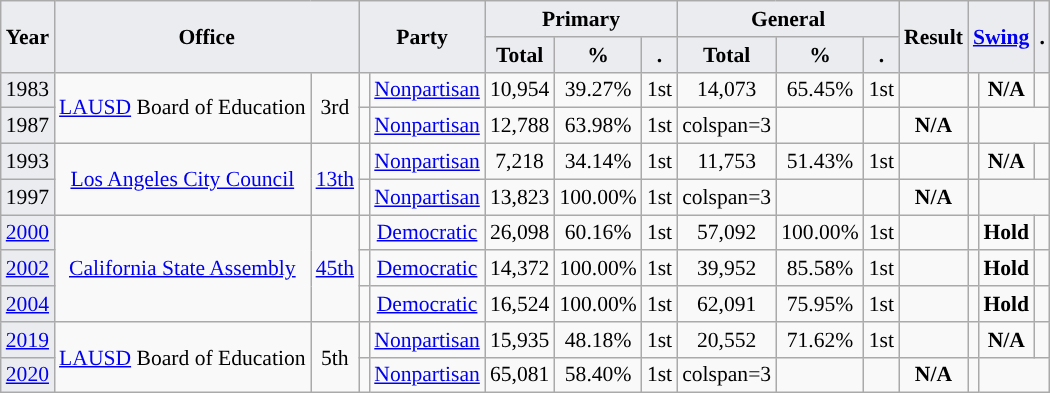<table class="wikitable" style="font-size:90%; text-align:center;">
<tr>
<th style="background-color:#EAECF0;" rowspan=2>Year</th>
<th colspan="2" rowspan="2" style="background-color:#EAECF0;">Office</th>
<th style="background-color:#EAECF0;" colspan=2 rowspan=2>Party</th>
<th style="background-color:#EAECF0;" colspan=3>Primary</th>
<th style="background-color:#EAECF0;" colspan=3>General</th>
<th style="background-color:#EAECF0;" rowspan=2>Result</th>
<th style="background-color:#EAECF0;" colspan=2 rowspan=2><a href='#'>Swing</a></th>
<th style="background-color:#EAECF0;" rowspan=2>.</th>
</tr>
<tr>
<th style="background-color:#EAECF0;">Total</th>
<th style="background-color:#EAECF0;">%</th>
<th style="background-color:#EAECF0;">.</th>
<th style="background-color:#EAECF0;">Total</th>
<th style="background-color:#EAECF0;">%</th>
<th style="background-color:#EAECF0;">.</th>
</tr>
<tr>
<td style="background-color:#EAECF0;">1983</td>
<td rowspan=2><a href='#'>LAUSD</a> Board of Education</td>
<td rowspan="2">3rd</td>
<td style="background-color:"></td>
<td><a href='#'>Nonpartisan</a></td>
<td>10,954</td>
<td>39.27%</td>
<td>1st</td>
<td>14,073</td>
<td>65.45%</td>
<td>1st</td>
<td></td>
<td style="background-color:"></td>
<td><strong>N/A</strong></td>
<td></td>
</tr>
<tr>
<td style="background-color:#EAECF0;">1987</td>
<td style="background-color:"></td>
<td><a href='#'>Nonpartisan</a></td>
<td>12,788</td>
<td>63.98%</td>
<td>1st</td>
<td>colspan=3 </td>
<td></td>
<td style="background-color:"></td>
<td><strong>N/A</strong></td>
<td></td>
</tr>
<tr>
<td style="background-color:#EAECF0;">1993</td>
<td rowspan=2><a href='#'>Los Angeles City Council</a></td>
<td rowspan="2"><a href='#'>13th</a></td>
<td style="background-color:"></td>
<td><a href='#'>Nonpartisan</a></td>
<td>7,218</td>
<td>34.14%</td>
<td>1st</td>
<td>11,753</td>
<td>51.43%</td>
<td>1st</td>
<td></td>
<td style="background-color:"></td>
<td><strong>N/A</strong></td>
<td></td>
</tr>
<tr>
<td style="background-color:#EAECF0;">1997</td>
<td style="background-color:"></td>
<td><a href='#'>Nonpartisan</a></td>
<td>13,823</td>
<td>100.00%</td>
<td>1st</td>
<td>colspan=3 </td>
<td></td>
<td style="background-color:"></td>
<td><strong>N/A</strong></td>
<td></td>
</tr>
<tr>
<td style="background-color:#EAECF0;"><a href='#'>2000</a></td>
<td rowspan=3><a href='#'>California State Assembly</a></td>
<td rowspan="3"><a href='#'>45th</a></td>
<td style="background-color:"></td>
<td><a href='#'>Democratic</a></td>
<td>26,098</td>
<td>60.16%</td>
<td>1st</td>
<td>57,092</td>
<td>100.00%</td>
<td>1st</td>
<td></td>
<td style="background-color:"></td>
<td><strong>Hold</strong></td>
<td></td>
</tr>
<tr>
<td style="background-color:#EAECF0;"><a href='#'>2002</a></td>
<td style="background-color:"></td>
<td><a href='#'>Democratic</a></td>
<td>14,372</td>
<td>100.00%</td>
<td>1st</td>
<td>39,952</td>
<td>85.58%</td>
<td>1st</td>
<td></td>
<td style="background-color:"></td>
<td><strong>Hold</strong></td>
<td></td>
</tr>
<tr>
<td style="background-color:#EAECF0;"><a href='#'>2004</a></td>
<td style="background-color:"></td>
<td><a href='#'>Democratic</a></td>
<td>16,524</td>
<td>100.00%</td>
<td>1st</td>
<td>62,091</td>
<td>75.95%</td>
<td>1st</td>
<td></td>
<td style="background-color:"></td>
<td><strong>Hold</strong></td>
<td></td>
</tr>
<tr>
<td style="background-color:#EAECF0;"><a href='#'>2019</a></td>
<td rowspan=2><a href='#'>LAUSD</a> Board of Education</td>
<td rowspan="2">5th</td>
<td style="background-color:"></td>
<td><a href='#'>Nonpartisan</a></td>
<td>15,935</td>
<td>48.18%</td>
<td>1st</td>
<td>20,552</td>
<td>71.62%</td>
<td>1st</td>
<td></td>
<td style="background-color:"></td>
<td><strong>N/A</strong></td>
<td></td>
</tr>
<tr>
<td style="background-color:#EAECF0;"><a href='#'>2020</a></td>
<td style="background-color:"></td>
<td><a href='#'>Nonpartisan</a></td>
<td>65,081</td>
<td>58.40%</td>
<td>1st</td>
<td>colspan=3 </td>
<td></td>
<td style="background-color:"></td>
<td><strong>N/A</strong></td>
<td></td>
</tr>
</table>
